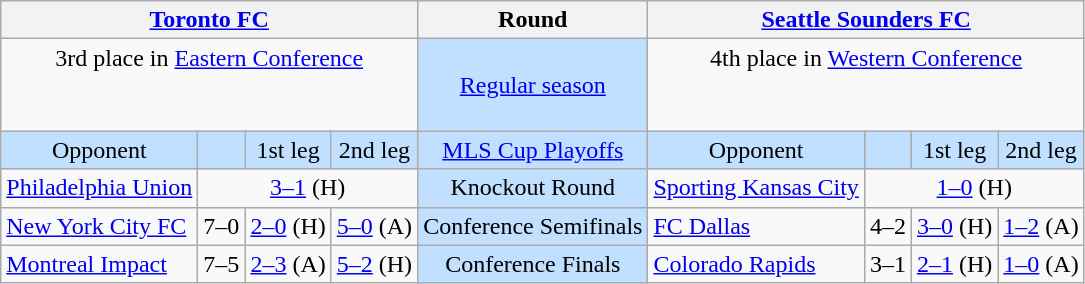<table class="wikitable" style="text-align:center">
<tr>
<th colspan=4><a href='#'>Toronto FC</a></th>
<th>Round</th>
<th colspan=4><a href='#'>Seattle Sounders FC</a></th>
</tr>
<tr>
<td colspan=4 valign=top>3rd place in <a href='#'>Eastern Conference</a><br><br><br></td>
<td style="background:#c1e0ff"><a href='#'>Regular season</a></td>
<td colspan=4 valign=top>4th place in <a href='#'>Western Conference</a><br><br></td>
</tr>
<tr style="background:#c1e0ff">
<td>Opponent</td>
<td></td>
<td>1st leg</td>
<td>2nd leg</td>
<td><a href='#'>MLS Cup Playoffs</a></td>
<td>Opponent</td>
<td></td>
<td>1st leg</td>
<td>2nd leg</td>
</tr>
<tr>
<td align=left><a href='#'>Philadelphia Union</a></td>
<td colspan="3"><a href='#'>3–1</a> (H)</td>
<td style="background:#c1e0ff">Knockout Round</td>
<td align=left><a href='#'>Sporting Kansas City</a></td>
<td colspan="3"><a href='#'>1–0</a> (H)</td>
</tr>
<tr>
<td align=left><a href='#'>New York City FC</a></td>
<td>7–0</td>
<td><a href='#'>2–0</a> (H)</td>
<td><a href='#'>5–0</a> (A)</td>
<td style="background:#c1e0ff">Conference Semifinals</td>
<td align=left><a href='#'>FC Dallas</a></td>
<td>4–2</td>
<td><a href='#'>3–0</a> (H)</td>
<td><a href='#'>1–2</a> (A)</td>
</tr>
<tr>
<td align=left><a href='#'>Montreal Impact</a></td>
<td>7–5</td>
<td><a href='#'>2–3</a> (A)</td>
<td><a href='#'>5–2</a>  (H)</td>
<td style="background:#c1e0ff">Conference Finals</td>
<td align=left><a href='#'>Colorado Rapids</a></td>
<td>3–1</td>
<td><a href='#'>2–1</a> (H)</td>
<td><a href='#'>1–0</a> (A)</td>
</tr>
</table>
